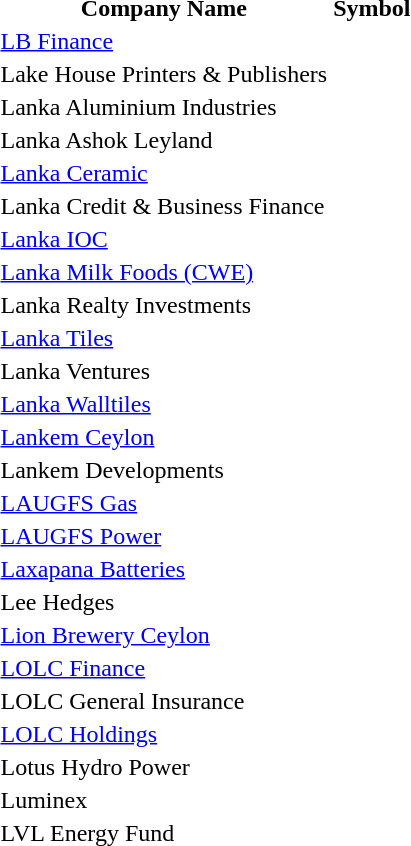<table style="background:transparent;">
<tr>
<th>Company Name</th>
<th>Symbol</th>
</tr>
<tr>
<td><a href='#'>LB Finance</a></td>
<td></td>
</tr>
<tr>
<td>Lake House Printers & Publishers</td>
<td></td>
</tr>
<tr>
<td>Lanka Aluminium Industries</td>
<td></td>
</tr>
<tr>
<td>Lanka Ashok Leyland</td>
<td></td>
</tr>
<tr>
<td><a href='#'>Lanka Ceramic</a></td>
<td></td>
</tr>
<tr>
<td>Lanka Credit & Business Finance</td>
<td></td>
</tr>
<tr>
<td><a href='#'>Lanka IOC</a></td>
<td></td>
</tr>
<tr>
<td><a href='#'>Lanka Milk Foods (CWE)</a></td>
<td></td>
</tr>
<tr>
<td>Lanka Realty Investments</td>
<td></td>
</tr>
<tr>
<td><a href='#'>Lanka Tiles</a></td>
<td></td>
</tr>
<tr>
<td>Lanka Ventures</td>
<td></td>
</tr>
<tr>
<td><a href='#'>Lanka Walltiles</a></td>
<td></td>
</tr>
<tr>
<td><a href='#'>Lankem Ceylon</a></td>
<td></td>
</tr>
<tr>
<td>Lankem Developments</td>
<td></td>
</tr>
<tr>
<td><a href='#'>LAUGFS Gas</a></td>
<td></td>
</tr>
<tr>
<td><a href='#'>LAUGFS Power</a></td>
<td></td>
</tr>
<tr>
<td><a href='#'>Laxapana Batteries</a></td>
<td></td>
</tr>
<tr>
<td>Lee Hedges</td>
<td></td>
</tr>
<tr>
<td><a href='#'>Lion Brewery Ceylon</a></td>
<td></td>
</tr>
<tr>
<td><a href='#'>LOLC Finance</a></td>
<td></td>
</tr>
<tr>
<td>LOLC General Insurance</td>
<td></td>
</tr>
<tr>
<td><a href='#'>LOLC Holdings</a></td>
<td></td>
</tr>
<tr>
<td>Lotus Hydro Power</td>
<td></td>
</tr>
<tr>
<td>Luminex</td>
<td></td>
</tr>
<tr>
<td>LVL Energy Fund</td>
<td></td>
</tr>
</table>
